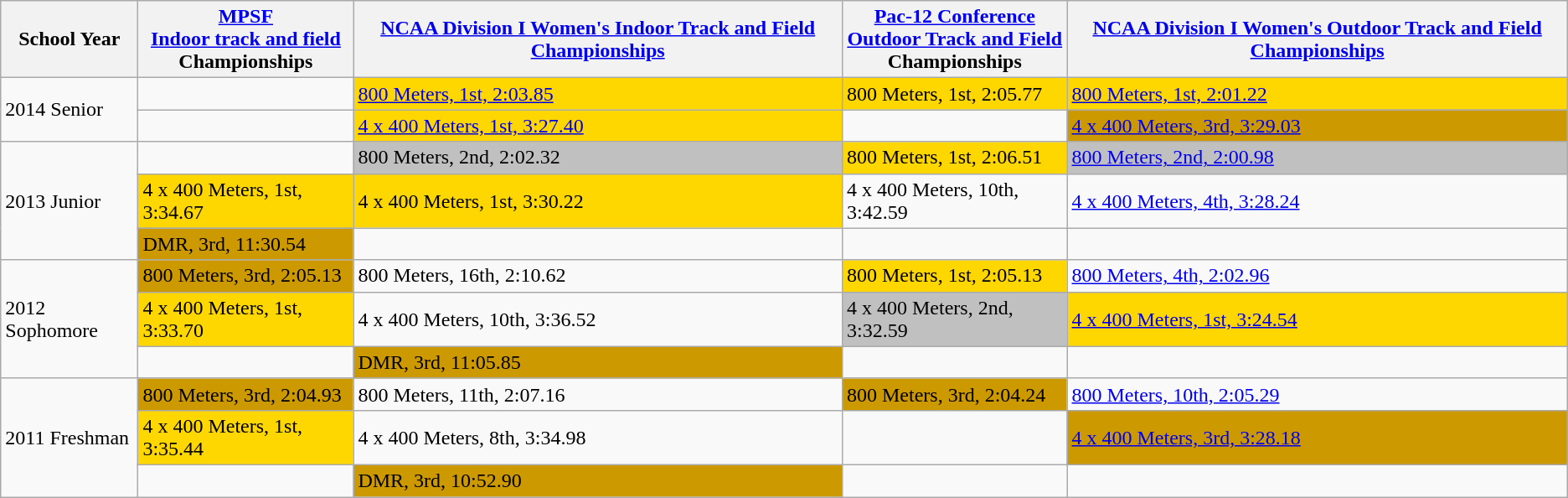<table class="wikitable sortable">
<tr>
<th>School Year</th>
<th><a href='#'>MPSF</a><br><a href='#'>Indoor track and field</a><br>Championships</th>
<th><a href='#'>NCAA Division I Women's Indoor Track and Field Championships</a></th>
<th><a href='#'>Pac-12 Conference</a><br><a href='#'>Outdoor Track and Field</a><br>Championships</th>
<th><a href='#'>NCAA Division I Women's Outdoor Track and Field Championships</a></th>
</tr>
<tr>
<td rowspan=2>2014 Senior</td>
<td></td>
<td bgcolor="gold"><a href='#'>800 Meters, 1st, 2:03.85</a></td>
<td bgcolor="gold">800 Meters, 1st, 2:05.77</td>
<td bgcolor="gold"><a href='#'>800 Meters, 1st, 2:01.22</a></td>
</tr>
<tr>
<td></td>
<td bgcolor="gold"><a href='#'>4 x 400 Meters, 1st, 3:27.40</a></td>
<td></td>
<td bgcolor="cc9900"><a href='#'>4 x 400 Meters, 3rd, 3:29.03</a></td>
</tr>
<tr>
<td rowspan=3>2013 Junior</td>
<td></td>
<td bgcolor="silver">800 Meters, 2nd, 2:02.32</td>
<td bgcolor="gold">800 Meters, 1st, 2:06.51</td>
<td bgcolor="silver"><a href='#'>800 Meters, 2nd, 2:00.98</a></td>
</tr>
<tr>
<td bgcolor="gold">4 x 400 Meters, 1st, 3:34.67</td>
<td bgcolor="gold">4 x 400 Meters, 1st, 3:30.22</td>
<td>4 x 400 Meters, 10th, 3:42.59</td>
<td><a href='#'>4 x 400 Meters, 4th, 3:28.24</a></td>
</tr>
<tr>
<td bgcolor="cc9900">DMR, 3rd, 11:30.54</td>
<td></td>
<td></td>
<td></td>
</tr>
<tr>
<td rowspan=3>2012 Sophomore</td>
<td bgcolor="cc9900">800 Meters, 3rd, 2:05.13</td>
<td>800 Meters, 16th, 2:10.62</td>
<td bgcolor="gold">800 Meters, 1st, 2:05.13</td>
<td><a href='#'>800 Meters, 4th, 2:02.96</a></td>
</tr>
<tr>
<td bgcolor="gold">4 x 400 Meters, 1st, 3:33.70</td>
<td>4 x 400 Meters, 10th, 3:36.52</td>
<td bgcolor="silver">4 x 400 Meters, 2nd, 3:32.59</td>
<td bgcolor="gold"><a href='#'>4 x 400 Meters, 1st, 3:24.54</a></td>
</tr>
<tr>
<td></td>
<td bgcolor="cc9900">DMR, 3rd, 11:05.85</td>
<td></td>
<td></td>
</tr>
<tr>
<td rowspan=3>2011 Freshman</td>
<td bgcolor="cc9900">800 Meters, 3rd, 2:04.93</td>
<td>800 Meters, 11th, 2:07.16</td>
<td bgcolor="cc9900">800 Meters, 3rd, 2:04.24</td>
<td><a href='#'>800 Meters, 10th, 2:05.29</a></td>
</tr>
<tr>
<td bgcolor="gold">4 x 400 Meters, 1st, 3:35.44</td>
<td>4 x 400 Meters, 8th, 3:34.98</td>
<td></td>
<td bgcolor="cc9900"><a href='#'>4 x 400 Meters, 3rd, 3:28.18</a></td>
</tr>
<tr>
<td></td>
<td bgcolor="cc9900">DMR, 3rd, 10:52.90</td>
<td></td>
<td></td>
</tr>
</table>
